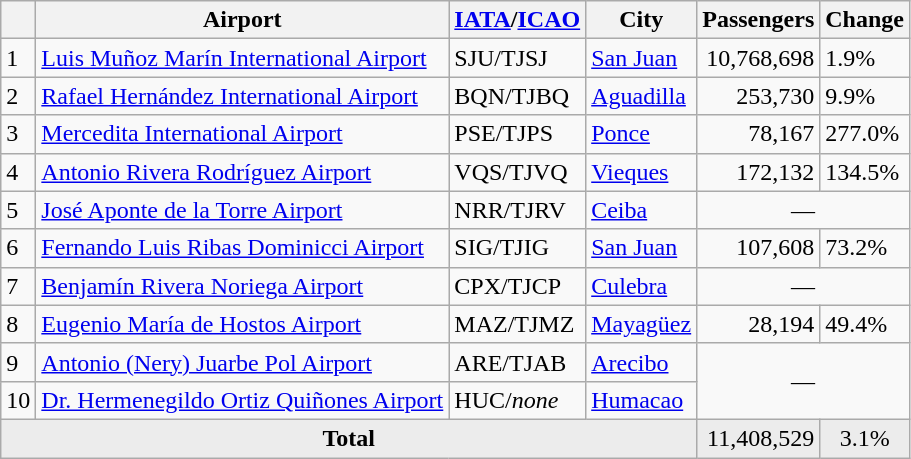<table class="wikitable sortable">
<tr>
<th></th>
<th>Airport</th>
<th><a href='#'>IATA</a>/<a href='#'>ICAO</a></th>
<th>City</th>
<th>Passengers</th>
<th>Change</th>
</tr>
<tr>
<td>1</td>
<td><a href='#'>Luis Muñoz Marín International Airport</a></td>
<td>SJU/TJSJ</td>
<td><a href='#'>San Juan</a></td>
<td align="right">10,768,698</td>
<td> 1.9%</td>
</tr>
<tr>
<td>2</td>
<td><a href='#'>Rafael Hernández International Airport</a></td>
<td>BQN/TJBQ</td>
<td><a href='#'>Aguadilla</a></td>
<td align="right">253,730</td>
<td> 9.9%</td>
</tr>
<tr>
<td>3</td>
<td><a href='#'>Mercedita International Airport</a></td>
<td>PSE/TJPS</td>
<td><a href='#'>Ponce</a></td>
<td align="right">78,167</td>
<td> 277.0%</td>
</tr>
<tr>
<td>4</td>
<td><a href='#'>Antonio Rivera Rodríguez Airport</a></td>
<td>VQS/TJVQ</td>
<td><a href='#'>Vieques</a></td>
<td align="right">172,132</td>
<td> 134.5%</td>
</tr>
<tr>
<td>5</td>
<td><a href='#'>José Aponte de la Torre Airport</a></td>
<td>NRR/TJRV</td>
<td><a href='#'>Ceiba</a></td>
<td colspan="2" align="center">—</td>
</tr>
<tr>
<td>6</td>
<td><a href='#'>Fernando Luis Ribas Dominicci Airport</a></td>
<td>SIG/TJIG</td>
<td><a href='#'>San Juan</a></td>
<td align="right">107,608</td>
<td> 73.2%</td>
</tr>
<tr>
<td>7</td>
<td><a href='#'>Benjamín Rivera Noriega Airport</a></td>
<td>CPX/TJCP</td>
<td><a href='#'>Culebra</a></td>
<td colspan="2" align="center">—</td>
</tr>
<tr>
<td>8</td>
<td><a href='#'>Eugenio María de Hostos Airport</a></td>
<td>MAZ/TJMZ</td>
<td><a href='#'>Mayagüez</a></td>
<td align="right">28,194</td>
<td> 49.4%</td>
</tr>
<tr>
<td>9</td>
<td><a href='#'>Antonio (Nery) Juarbe Pol Airport</a></td>
<td>ARE/TJAB</td>
<td><a href='#'>Arecibo</a></td>
<td rowspan=2 colspan="2" align="center">—</td>
</tr>
<tr>
<td>10</td>
<td><a href='#'>Dr. Hermenegildo Ortiz Quiñones Airport</a></td>
<td>HUC/<em>none</em></td>
<td><a href='#'>Humacao</a></td>
</tr>
<tr style="background-color:#ececec;">
<td colspan=4 align="center"><strong>Total</strong></td>
<td align="right">11,408,529</td>
<td align="center"> 3.1%</td>
</tr>
</table>
